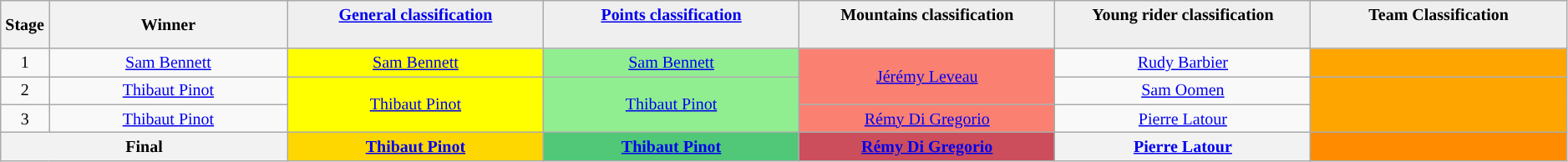<table class="wikitable" style="text-align: center; font-size:smaller;">
<tr style="background:#efefef;">
<th style="width:1%;">Stage</th>
<th style="width:14%;">Winner</th>
<th style="background:#efefef; width:15%;"><a href='#'>General classification</a><br><br></th>
<th style="background:#efefef; width:15%;"><a href='#'>Points classification</a><br><br></th>
<th style="background:#efefef; width:15%;">Mountains classification<br><br></th>
<th style="background:#efefef; width:15%;">Young rider classification<br><br></th>
<th style="background:#efefef; width:15%;">Team Classification<br><br></th>
</tr>
<tr>
<td>1</td>
<td><a href='#'>Sam Bennett</a></td>
<td style="background:yellow;"><a href='#'>Sam Bennett</a></td>
<td style="background:lightgreen;"><a href='#'>Sam Bennett</a></td>
<td rowspan="2" style="background:salmon;"><a href='#'>Jérémy Leveau</a></td>
<td style="background:offwhite;"><a href='#'>Rudy Barbier</a></td>
<td style="background:orange;"></td>
</tr>
<tr>
<td>2</td>
<td><a href='#'>Thibaut Pinot</a></td>
<td style="background:yellow;" rowspan=2><a href='#'>Thibaut Pinot</a></td>
<td style="background:lightgreen;" rowspan=2><a href='#'>Thibaut Pinot</a></td>
<td style="background:offwhite;"><a href='#'>Sam Oomen</a></td>
<td style="background:orange;" rowspan=2></td>
</tr>
<tr>
<td>3</td>
<td><a href='#'>Thibaut Pinot</a></td>
<td style="background:salmon;"><a href='#'>Rémy Di Gregorio</a></td>
<td style="background:offwhite;"><a href='#'>Pierre Latour</a></td>
</tr>
<tr>
<th colspan=2><strong>Final</strong></th>
<th style="background:gold;"><a href='#'>Thibaut Pinot</a></th>
<th style="background:#50C878;"><a href='#'>Thibaut Pinot</a></th>
<th style="background:#CC4E5C;"><a href='#'>Rémy Di Gregorio</a></th>
<th style="background:offwhite;"><a href='#'>Pierre Latour</a></th>
<th style="background:#FF8C00;"></th>
</tr>
</table>
